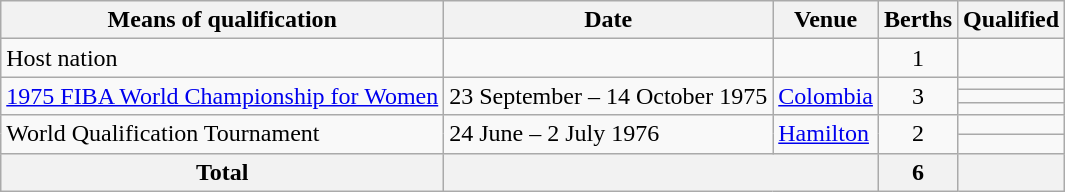<table class="wikitable">
<tr>
<th>Means of qualification</th>
<th>Date</th>
<th>Venue</th>
<th>Berths</th>
<th>Qualified</th>
</tr>
<tr>
<td>Host nation</td>
<td></td>
<td></td>
<td style="text-align:center;">1</td>
<td></td>
</tr>
<tr>
<td rowspan=3><a href='#'>1975 FIBA World Championship for Women</a></td>
<td rowspan=3>23 September – 14 October 1975</td>
<td rowspan=3> <a href='#'>Colombia</a></td>
<td rowspan=3 style="text-align:center;">3</td>
<td></td>
</tr>
<tr>
<td></td>
</tr>
<tr>
<td></td>
</tr>
<tr>
<td rowspan="2">World Qualification Tournament</td>
<td rowspan="2">24 June – 2 July 1976</td>
<td rowspan="2"> <a href='#'>Hamilton</a></td>
<td rowspan="2" style="text-align:center;">2</td>
<td></td>
</tr>
<tr>
<td></td>
</tr>
<tr>
<th>Total</th>
<th colspan="2"></th>
<th>6</th>
<th></th>
</tr>
</table>
